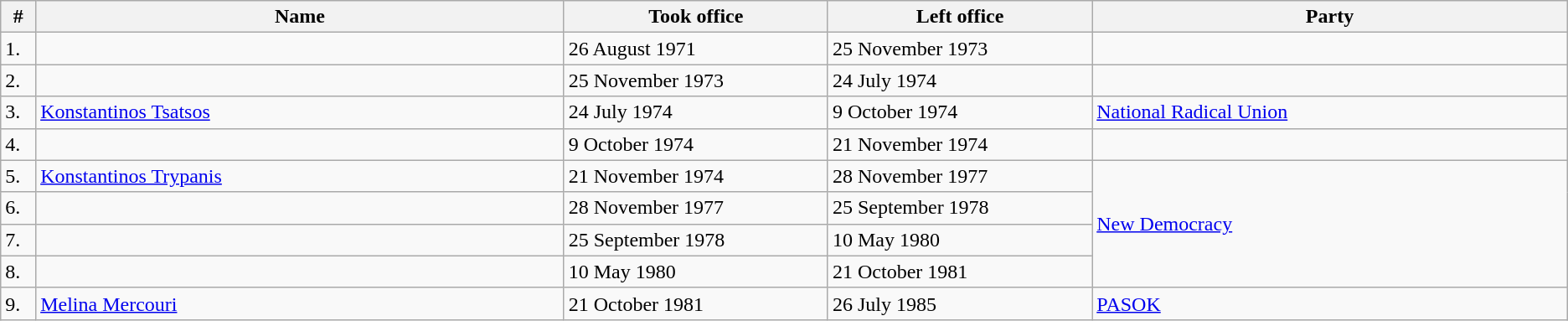<table class="wikitable">
<tr>
<th width="1%">#</th>
<th width="20%">Name</th>
<th width="10%">Took office</th>
<th width="10%">Left office</th>
<th width="18%">Party</th>
</tr>
<tr>
<td>1.</td>
<td></td>
<td>26 August 1971</td>
<td>25 November 1973</td>
<td></td>
</tr>
<tr>
<td>2.</td>
<td></td>
<td>25 November 1973</td>
<td>24 July 1974</td>
<td></td>
</tr>
<tr>
<td>3.</td>
<td><a href='#'>Konstantinos Tsatsos</a></td>
<td>24 July 1974</td>
<td>9 October 1974</td>
<td><a href='#'>National Radical Union</a></td>
</tr>
<tr>
<td>4.</td>
<td></td>
<td>9 October 1974</td>
<td>21 November 1974</td>
<td></td>
</tr>
<tr>
<td>5.</td>
<td><a href='#'>Konstantinos Trypanis</a></td>
<td>21 November 1974</td>
<td>28 November 1977</td>
<td rowspan=4><a href='#'>New Democracy</a></td>
</tr>
<tr>
<td>6.</td>
<td></td>
<td>28 November 1977</td>
<td>25 September 1978</td>
</tr>
<tr>
<td>7.</td>
<td></td>
<td>25 September 1978</td>
<td>10 May 1980</td>
</tr>
<tr>
<td>8.</td>
<td></td>
<td>10 May 1980</td>
<td>21 October 1981</td>
</tr>
<tr>
<td>9.</td>
<td><a href='#'>Melina Mercouri</a></td>
<td>21 October 1981</td>
<td>26 July 1985</td>
<td><a href='#'>PASOK</a></td>
</tr>
</table>
